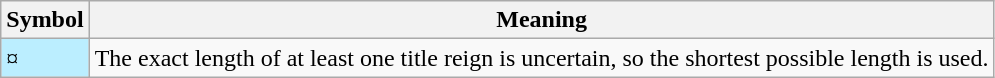<table class="wikitable">
<tr>
<th><strong>Symbol</strong></th>
<th><strong>Meaning</strong></th>
</tr>
<tr>
<td style="background-color:#bbeeff">¤</td>
<td>The exact length of at least one title reign is uncertain, so the shortest possible length is used.</td>
</tr>
</table>
